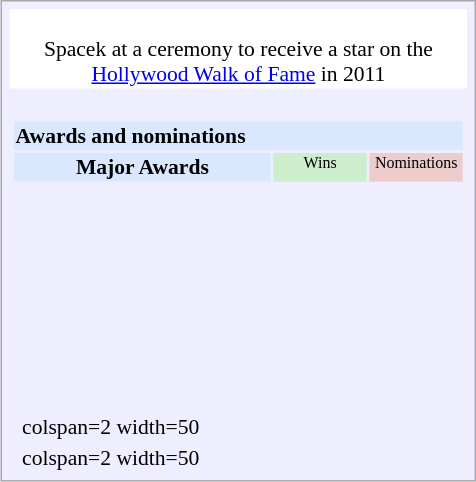<table class="infobox" style="width:22em; text-align:left; font-size:90%; vertical-align:middle; background:#eef;">
<tr style="background:white;">
<td colspan="3" style="text-align:center;"><br>Spacek at a ceremony to receive a star on the <a href='#'>Hollywood Walk of Fame</a> in 2011</td>
</tr>
<tr>
<td colspan="3"><br><table class="collapsible collapsed" style="width:100%;">
<tr>
<th colspan="3" style="background:#d9e8ff; text-align:left;">Awards and nominations</th>
</tr>
<tr style="background:#d9e8ff; text-align:center;">
<th style="vertical-align: middle;">Major Awards</th>
<td style="background:#cec; font-size:8pt; width:60px;">Wins</td>
<td style="background:#ecc; font-size:8pt; width:60px;">Nominations</td>
</tr>
<tr>
</tr>
<tr bgcolor=#eeeeff>
<td align="center"><br></td>
<td></td>
<td></td>
</tr>
<tr bgcolor=#eeeeff>
<td align="center"><br></td>
<td></td>
<td></td>
</tr>
<tr bgcolor=#eeeeff>
<td align="center"><br></td>
<td></td>
<td></td>
</tr>
<tr bgcolor=#eeeeff>
<td align="center"><br></td>
<td></td>
<td></td>
</tr>
<tr bgcolor=#eeeeff>
<td align="center"><br></td>
<td></td>
<td></td>
</tr>
<tr bgcolor=#eeeeff>
<td align="center"><br></td>
<td></td>
<td></td>
</tr>
<tr bgcolor=#eeeeff>
<td align="center"><br></td>
<td></td>
<td></td>
</tr>
</table>
</td>
</tr>
<tr>
<td></td>
<td>colspan=2 width=50 </td>
</tr>
<tr>
<td></td>
<td>colspan=2 width=50 </td>
</tr>
</table>
